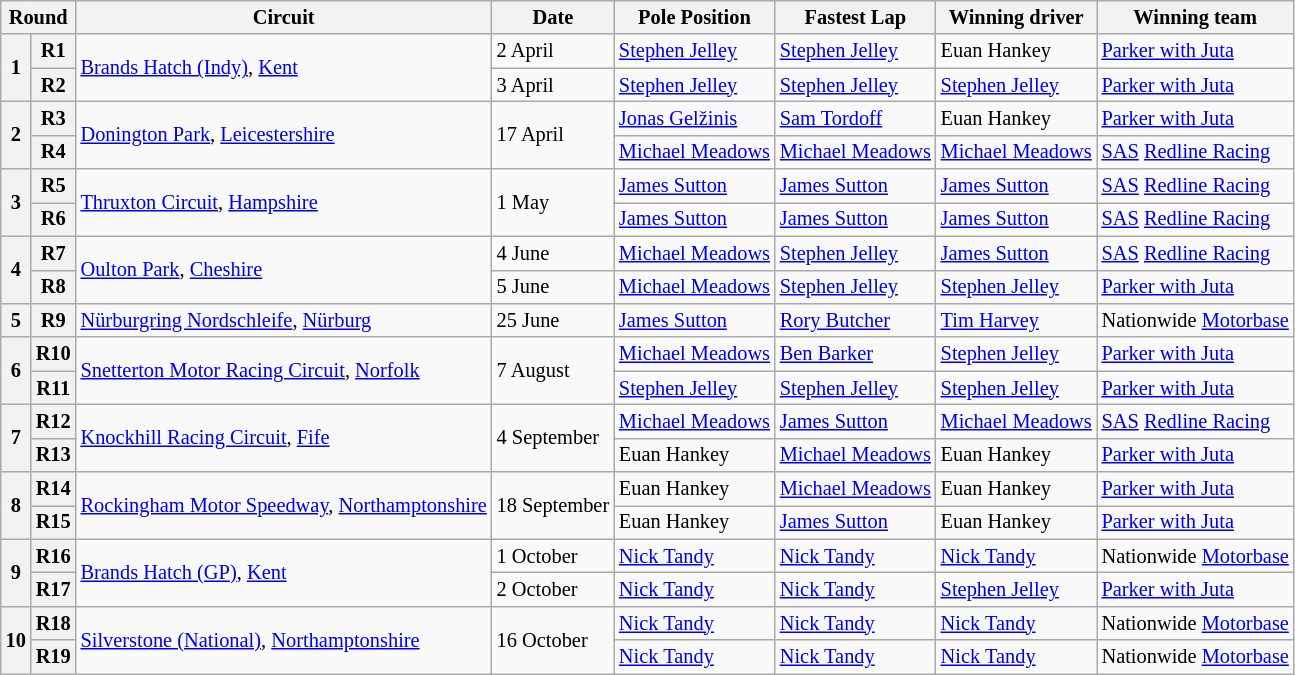<table class="wikitable" style="font-size: 85%">
<tr>
<th colspan=2>Round</th>
<th>Circuit</th>
<th>Date</th>
<th>Pole Position</th>
<th>Fastest Lap</th>
<th>Winning driver</th>
<th>Winning team</th>
</tr>
<tr>
<th rowspan=2>1</th>
<th>R1</th>
<td rowspan=2><a href='#'>Brands Hatch (Indy)</a>, <a href='#'>Kent</a></td>
<td>2 April</td>
<td> <a href='#'>Stephen Jelley</a></td>
<td> <a href='#'>Stephen Jelley</a></td>
<td> Euan Hankey</td>
<td><a href='#'>Parker with Juta</a></td>
</tr>
<tr>
<th>R2</th>
<td>3 April</td>
<td> <a href='#'>Stephen Jelley</a></td>
<td> <a href='#'>Stephen Jelley</a></td>
<td> <a href='#'>Stephen Jelley</a></td>
<td><a href='#'>Parker with Juta</a></td>
</tr>
<tr>
<th rowspan=2>2</th>
<th>R3</th>
<td rowspan=2><a href='#'>Donington Park</a>, <a href='#'>Leicestershire</a></td>
<td rowspan=2>17 April</td>
<td> <a href='#'>Jonas Gelžinis</a></td>
<td> <a href='#'>Sam Tordoff</a></td>
<td> Euan Hankey</td>
<td><a href='#'>Parker with Juta</a></td>
</tr>
<tr>
<th>R4</th>
<td> <a href='#'>Michael Meadows</a></td>
<td> <a href='#'>Michael Meadows</a></td>
<td> <a href='#'>Michael Meadows</a></td>
<td><a href='#'>SAS</a> <a href='#'>Redline Racing</a></td>
</tr>
<tr>
<th rowspan=2>3</th>
<th>R5</th>
<td rowspan=2><a href='#'>Thruxton Circuit</a>, <a href='#'>Hampshire</a></td>
<td rowspan=2>1 May</td>
<td> <a href='#'>James Sutton</a></td>
<td> <a href='#'>James Sutton</a></td>
<td> <a href='#'>James Sutton</a></td>
<td><a href='#'>SAS</a> <a href='#'>Redline Racing</a></td>
</tr>
<tr>
<th>R6</th>
<td> <a href='#'>James Sutton</a></td>
<td> <a href='#'>James Sutton</a></td>
<td> <a href='#'>James Sutton</a></td>
<td><a href='#'>SAS</a> <a href='#'>Redline Racing</a></td>
</tr>
<tr>
<th rowspan=2>4</th>
<th>R7</th>
<td rowspan=2><a href='#'>Oulton Park</a>, <a href='#'>Cheshire</a></td>
<td>4 June</td>
<td> <a href='#'>Michael Meadows</a></td>
<td> <a href='#'>Stephen Jelley</a></td>
<td> <a href='#'>James Sutton</a></td>
<td><a href='#'>SAS</a> <a href='#'>Redline Racing</a></td>
</tr>
<tr>
<th>R8</th>
<td>5 June</td>
<td> <a href='#'>Michael Meadows</a></td>
<td> <a href='#'>Stephen Jelley</a></td>
<td> <a href='#'>Stephen Jelley</a></td>
<td><a href='#'>Parker with Juta</a></td>
</tr>
<tr>
<th>5</th>
<th>R9</th>
<td>  <a href='#'>Nürburgring Nordschleife</a>, <a href='#'>Nürburg</a></td>
<td>25 June</td>
<td> <a href='#'>James Sutton</a></td>
<td> <a href='#'>Rory Butcher</a></td>
<td> <a href='#'>Tim Harvey</a></td>
<td>Nationwide <a href='#'>Motorbase</a></td>
</tr>
<tr>
<th rowspan=2>6</th>
<th>R10</th>
<td rowspan=2><a href='#'>Snetterton Motor Racing Circuit</a>, <a href='#'>Norfolk</a></td>
<td rowspan=2>7 August</td>
<td> <a href='#'>Michael Meadows</a></td>
<td> <a href='#'>Ben Barker</a></td>
<td> <a href='#'>Stephen Jelley</a></td>
<td><a href='#'>Parker with Juta</a></td>
</tr>
<tr>
<th>R11</th>
<td> <a href='#'>Stephen Jelley</a></td>
<td> <a href='#'>Stephen Jelley</a></td>
<td> <a href='#'>Stephen Jelley</a></td>
<td><a href='#'>Parker with Juta</a></td>
</tr>
<tr>
<th rowspan=2>7</th>
<th>R12</th>
<td rowspan=2><a href='#'>Knockhill Racing Circuit</a>, <a href='#'>Fife</a></td>
<td rowspan=2>4 September</td>
<td> <a href='#'>Michael Meadows</a></td>
<td> <a href='#'>James Sutton</a></td>
<td> <a href='#'>Michael Meadows</a></td>
<td><a href='#'>SAS</a> <a href='#'>Redline Racing</a></td>
</tr>
<tr>
<th>R13</th>
<td> Euan Hankey</td>
<td> <a href='#'>Michael Meadows</a></td>
<td> Euan Hankey</td>
<td><a href='#'>Parker with Juta</a></td>
</tr>
<tr>
<th rowspan=2>8</th>
<th>R14</th>
<td rowspan=2><a href='#'>Rockingham Motor Speedway</a>, <a href='#'>Northamptonshire</a></td>
<td rowspan=2>18 September</td>
<td> Euan Hankey</td>
<td> <a href='#'>Michael Meadows</a></td>
<td> Euan Hankey</td>
<td><a href='#'>Parker with Juta</a></td>
</tr>
<tr>
<th>R15</th>
<td> Euan Hankey</td>
<td> <a href='#'>James Sutton</a></td>
<td> Euan Hankey</td>
<td><a href='#'>Parker with Juta</a></td>
</tr>
<tr>
<th rowspan=2>9</th>
<th>R16</th>
<td rowspan=2><a href='#'>Brands Hatch (GP)</a>, <a href='#'>Kent</a></td>
<td>1 October</td>
<td> <a href='#'>Nick Tandy</a></td>
<td> <a href='#'>Nick Tandy</a></td>
<td> <a href='#'>Nick Tandy</a></td>
<td>Nationwide <a href='#'>Motorbase</a></td>
</tr>
<tr>
<th>R17</th>
<td>2 October</td>
<td> <a href='#'>Nick Tandy</a></td>
<td> <a href='#'>Nick Tandy</a></td>
<td> <a href='#'>Stephen Jelley</a></td>
<td><a href='#'>Parker with Juta</a></td>
</tr>
<tr>
<th rowspan=2>10</th>
<th>R18</th>
<td rowspan=2><a href='#'>Silverstone (National)</a>, <a href='#'>Northamptonshire</a></td>
<td rowspan=2>16 October</td>
<td> <a href='#'>Nick Tandy</a></td>
<td> <a href='#'>Nick Tandy</a></td>
<td> <a href='#'>Nick Tandy</a></td>
<td>Nationwide <a href='#'>Motorbase</a></td>
</tr>
<tr>
<th>R19</th>
<td> <a href='#'>Nick Tandy</a></td>
<td> <a href='#'>Nick Tandy</a></td>
<td> <a href='#'>Nick Tandy</a></td>
<td>Nationwide <a href='#'>Motorbase</a></td>
</tr>
</table>
